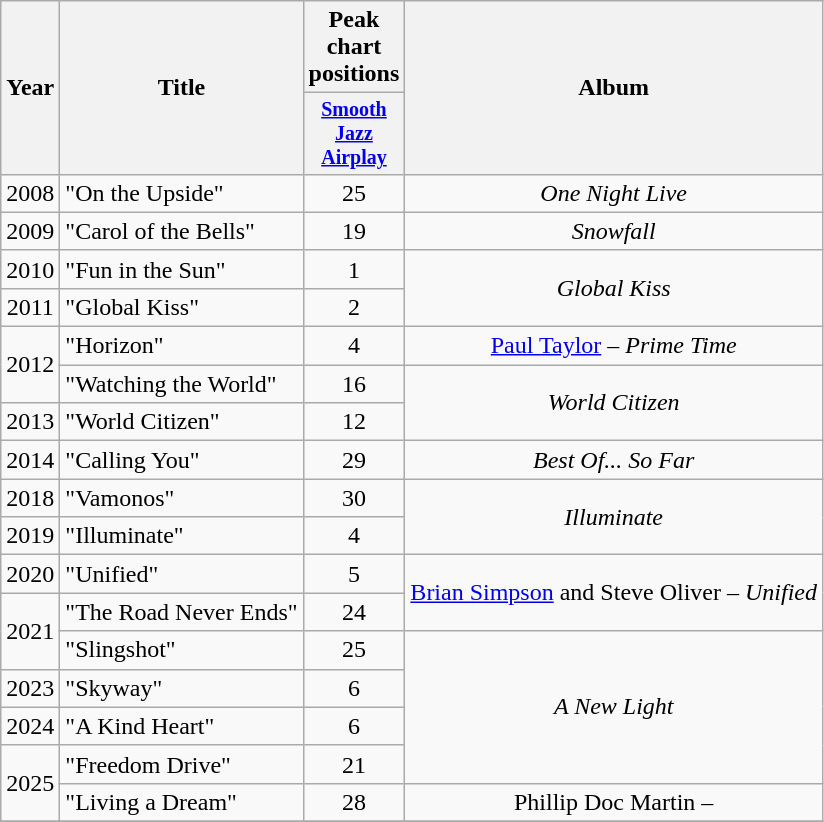<table class="wikitable" style="text-align:center";>
<tr>
<th rowspan="2">Year</th>
<th rowspan="2">Title</th>
<th colspan="1">Peak chart positions</th>
<th rowspan="2">Album</th>
</tr>
<tr style="font-size:smaller;">
<th style="width:50px;"><a href='#'>Smooth Jazz<br>Airplay</a><br></th>
</tr>
<tr>
<td>2008</td>
<td align="left">"On the Upside" <br></td>
<td>25</td>
<td><em>One Night Live</em></td>
</tr>
<tr>
<td>2009</td>
<td align="left">"Carol of the Bells"</td>
<td>19</td>
<td><em>Snowfall</em></td>
</tr>
<tr>
<td>2010</td>
<td align="left">"Fun in the Sun"</td>
<td>1</td>
<td rowspan="2"><em>Global Kiss</em></td>
</tr>
<tr>
<td>2011</td>
<td align="left">"Global Kiss"</td>
<td>2</td>
</tr>
<tr>
<td rowspan="2">2012</td>
<td align="left">"Horizon" <br></td>
<td>4</td>
<td><a href='#'>Paul Taylor</a> – <em>Prime Time</em></td>
</tr>
<tr>
<td align="left">"Watching the World"</td>
<td>16</td>
<td rowspan="2"><em>World Citizen</em></td>
</tr>
<tr>
<td>2013</td>
<td align="left">"World Citizen"</td>
<td>12</td>
</tr>
<tr>
<td>2014</td>
<td align="left">"Calling You"</td>
<td>29</td>
<td><em>Best Of... So Far</em></td>
</tr>
<tr>
<td>2018</td>
<td align="left">"Vamonos"</td>
<td>30</td>
<td rowspan="2"><em>Illuminate</em></td>
</tr>
<tr>
<td>2019</td>
<td align="left">"Illuminate"</td>
<td>4</td>
</tr>
<tr>
<td>2020</td>
<td align="left">"Unified" <br></td>
<td>5</td>
<td rowspan="2"><a href='#'>Brian Simpson</a> and Steve Oliver – <em>Unified</em></td>
</tr>
<tr>
<td rowspan="2">2021</td>
<td align="left">"The Road Never Ends" <br></td>
<td>24</td>
</tr>
<tr>
<td align="left">"Slingshot"</td>
<td>25</td>
<td rowspan="4"><em>A New Light</em></td>
</tr>
<tr>
<td>2023</td>
<td align="left">"Skyway"</td>
<td>6</td>
</tr>
<tr>
<td>2024</td>
<td align="left">"A Kind Heart"</td>
<td>6</td>
</tr>
<tr>
<td rowspan="2">2025</td>
<td align="left">"Freedom Drive"</td>
<td>21</td>
</tr>
<tr>
<td align="left">"Living a Dream" <br></td>
<td>28</td>
<td>Phillip Doc Martin – </td>
</tr>
<tr>
</tr>
</table>
